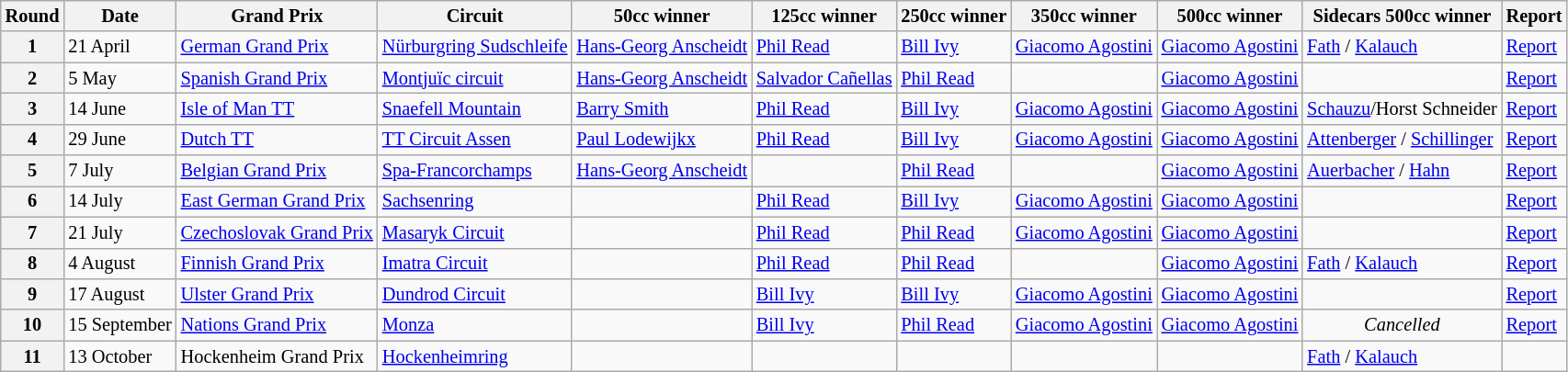<table class="wikitable" style="font-size: 85%;">
<tr>
<th>Round</th>
<th>Date</th>
<th>Grand Prix</th>
<th>Circuit</th>
<th>50cc winner</th>
<th>125cc winner</th>
<th>250cc winner</th>
<th>350cc winner</th>
<th>500cc winner</th>
<th>Sidecars 500cc winner</th>
<th>Report</th>
</tr>
<tr>
<th>1</th>
<td>21 April</td>
<td> <a href='#'>German Grand Prix</a></td>
<td><a href='#'>Nürburgring Sudschleife</a></td>
<td> <a href='#'>Hans-Georg Anscheidt</a></td>
<td> <a href='#'>Phil Read</a></td>
<td> <a href='#'>Bill Ivy</a></td>
<td> <a href='#'>Giacomo Agostini</a></td>
<td> <a href='#'>Giacomo Agostini</a></td>
<td> <a href='#'>Fath</a> / <a href='#'>Kalauch</a></td>
<td><a href='#'>Report</a></td>
</tr>
<tr>
<th>2</th>
<td>5 May</td>
<td> <a href='#'>Spanish Grand Prix</a></td>
<td><a href='#'>Montjuïc circuit</a></td>
<td> <a href='#'>Hans-Georg Anscheidt</a></td>
<td> <a href='#'>Salvador Cañellas</a></td>
<td> <a href='#'>Phil Read</a></td>
<td></td>
<td> <a href='#'>Giacomo Agostini</a></td>
<td></td>
<td><a href='#'>Report</a></td>
</tr>
<tr>
<th>3</th>
<td>14 June</td>
<td> <a href='#'>Isle of Man TT</a></td>
<td><a href='#'>Snaefell Mountain</a></td>
<td> <a href='#'>Barry Smith</a></td>
<td> <a href='#'>Phil Read</a></td>
<td> <a href='#'>Bill Ivy</a></td>
<td> <a href='#'>Giacomo Agostini</a></td>
<td> <a href='#'>Giacomo Agostini</a></td>
<td> <a href='#'>Schauzu</a>/Horst Schneider</td>
<td><a href='#'>Report</a></td>
</tr>
<tr>
<th>4</th>
<td>29 June</td>
<td> <a href='#'>Dutch TT</a></td>
<td><a href='#'>TT Circuit Assen</a></td>
<td> <a href='#'>Paul Lodewijkx</a></td>
<td> <a href='#'>Phil Read</a></td>
<td> <a href='#'>Bill Ivy</a></td>
<td> <a href='#'>Giacomo Agostini</a></td>
<td> <a href='#'>Giacomo Agostini</a></td>
<td> <a href='#'>Attenberger</a> / <a href='#'>Schillinger</a></td>
<td><a href='#'>Report</a></td>
</tr>
<tr>
<th>5</th>
<td>7 July</td>
<td> <a href='#'>Belgian Grand Prix</a></td>
<td><a href='#'>Spa-Francorchamps</a></td>
<td> <a href='#'>Hans-Georg Anscheidt</a></td>
<td></td>
<td> <a href='#'>Phil Read</a></td>
<td></td>
<td> <a href='#'>Giacomo Agostini</a></td>
<td> <a href='#'>Auerbacher</a> / <a href='#'>Hahn</a></td>
<td><a href='#'>Report</a></td>
</tr>
<tr>
<th>6</th>
<td>14 July</td>
<td> <a href='#'>East German Grand Prix</a></td>
<td><a href='#'>Sachsenring</a></td>
<td></td>
<td> <a href='#'>Phil Read</a></td>
<td> <a href='#'>Bill Ivy</a></td>
<td> <a href='#'>Giacomo Agostini</a></td>
<td> <a href='#'>Giacomo Agostini</a></td>
<td></td>
<td><a href='#'>Report</a></td>
</tr>
<tr>
<th>7</th>
<td>21 July</td>
<td> <a href='#'>Czechoslovak Grand Prix</a></td>
<td><a href='#'>Masaryk Circuit</a></td>
<td></td>
<td> <a href='#'>Phil Read</a></td>
<td> <a href='#'>Phil Read</a></td>
<td> <a href='#'>Giacomo Agostini</a></td>
<td> <a href='#'>Giacomo Agostini</a></td>
<td></td>
<td><a href='#'>Report</a></td>
</tr>
<tr>
<th>8</th>
<td>4 August</td>
<td> <a href='#'>Finnish Grand Prix</a></td>
<td><a href='#'>Imatra Circuit</a></td>
<td></td>
<td> <a href='#'>Phil Read</a></td>
<td> <a href='#'>Phil Read</a></td>
<td></td>
<td> <a href='#'>Giacomo Agostini</a></td>
<td> <a href='#'>Fath</a> / <a href='#'>Kalauch</a></td>
<td><a href='#'>Report</a></td>
</tr>
<tr>
<th>9</th>
<td>17 August</td>
<td> <a href='#'>Ulster Grand Prix</a></td>
<td><a href='#'>Dundrod Circuit</a></td>
<td></td>
<td> <a href='#'>Bill Ivy</a></td>
<td> <a href='#'>Bill Ivy</a></td>
<td> <a href='#'>Giacomo Agostini</a></td>
<td> <a href='#'>Giacomo Agostini</a></td>
<td></td>
<td><a href='#'>Report</a></td>
</tr>
<tr>
<th>10</th>
<td>15 September</td>
<td> <a href='#'>Nations Grand Prix</a></td>
<td><a href='#'>Monza</a></td>
<td></td>
<td> <a href='#'>Bill Ivy</a></td>
<td> <a href='#'>Phil Read</a></td>
<td> <a href='#'>Giacomo Agostini</a></td>
<td> <a href='#'>Giacomo Agostini</a></td>
<td align=center><em>Cancelled</em></td>
<td><a href='#'>Report</a></td>
</tr>
<tr>
<th>11 </th>
<td>13 October</td>
<td> Hockenheim Grand Prix</td>
<td><a href='#'>Hockenheimring</a></td>
<td></td>
<td></td>
<td></td>
<td></td>
<td></td>
<td> <a href='#'>Fath</a> / <a href='#'>Kalauch</a></td>
<td></td>
</tr>
</table>
